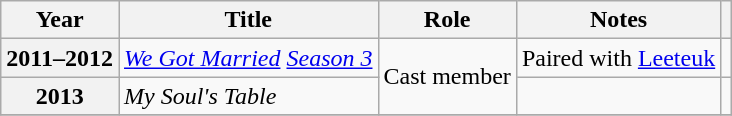<table class="wikitable sortable plainrowheaders">
<tr>
<th>Year</th>
<th>Title</th>
<th>Role</th>
<th>Notes</th>
<th class="unsortable"></th>
</tr>
<tr>
<th scope="row">2011–2012</th>
<td><em><a href='#'>We Got Married</a> <a href='#'>Season 3</a></em></td>
<td rowspan=2>Cast member</td>
<td>Paired with <a href='#'>Leeteuk</a></td>
<td></td>
</tr>
<tr>
<th scope="row">2013</th>
<td><em>My Soul's Table</em> </td>
<td></td>
<td></td>
</tr>
<tr>
</tr>
</table>
